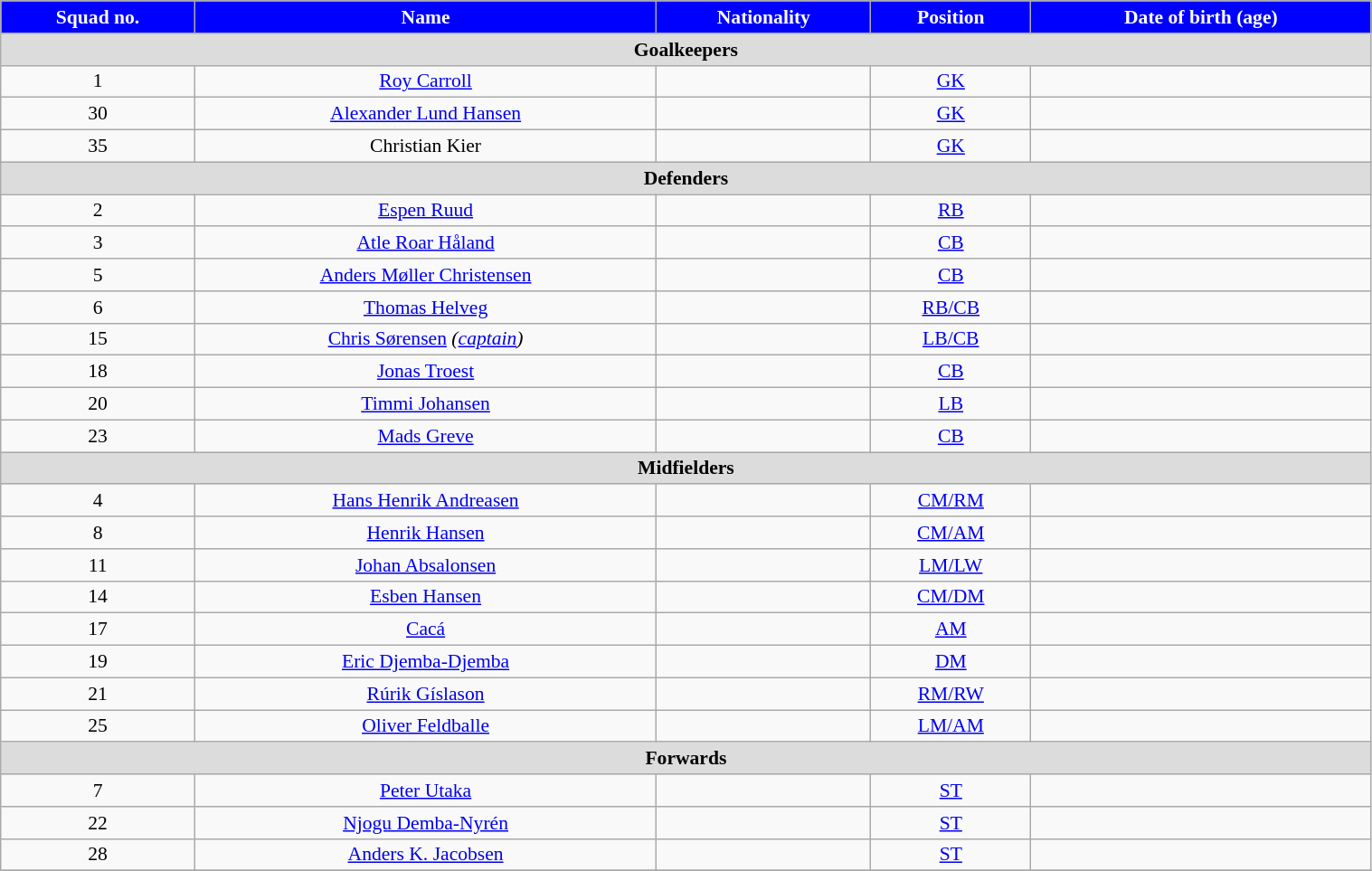<table class="wikitable" style="text-align:center; font-size:90%; width:80%">
<tr>
<th style="background:#0000ff; color:white; text-align:center">Squad no.</th>
<th style="background:#0000ff; color:white; text-align:center">Name</th>
<th style="background:#0000ff; color:white; text-align:center">Nationality</th>
<th style="background:#0000ff; color:white; text-align:center">Position</th>
<th style="background:#0000ff; color:white; text-align:center">Date of birth (age)</th>
</tr>
<tr>
<th colspan="6" style="background:#dcdcdc; text-align:center">Goalkeepers</th>
</tr>
<tr>
<td>1</td>
<td><a href='#'>Roy Carroll</a></td>
<td></td>
<td><a href='#'>GK</a></td>
<td></td>
</tr>
<tr>
<td>30</td>
<td><a href='#'>Alexander Lund Hansen</a></td>
<td></td>
<td><a href='#'>GK</a></td>
<td></td>
</tr>
<tr>
<td>35</td>
<td>Christian Kier</td>
<td></td>
<td><a href='#'>GK</a></td>
<td></td>
</tr>
<tr>
<th colspan="6" style="background:#dcdcdc; text-align:center">Defenders</th>
</tr>
<tr>
<td>2</td>
<td><a href='#'>Espen Ruud</a></td>
<td></td>
<td><a href='#'>RB</a></td>
<td></td>
</tr>
<tr>
<td>3</td>
<td><a href='#'>Atle Roar Håland</a></td>
<td></td>
<td><a href='#'>CB</a></td>
<td></td>
</tr>
<tr>
<td>5</td>
<td><a href='#'>Anders Møller Christensen</a></td>
<td></td>
<td><a href='#'>CB</a></td>
<td></td>
</tr>
<tr>
<td>6</td>
<td><a href='#'>Thomas Helveg</a></td>
<td></td>
<td><a href='#'>RB/CB</a></td>
<td></td>
</tr>
<tr>
<td>15</td>
<td><a href='#'>Chris Sørensen</a> <em>(<a href='#'>captain</a>)</em></td>
<td></td>
<td><a href='#'>LB/CB</a></td>
<td></td>
</tr>
<tr>
<td>18</td>
<td><a href='#'>Jonas Troest</a></td>
<td></td>
<td><a href='#'>CB</a></td>
<td></td>
</tr>
<tr>
<td>20</td>
<td><a href='#'>Timmi Johansen</a></td>
<td></td>
<td><a href='#'>LB</a></td>
<td></td>
</tr>
<tr>
<td>23</td>
<td><a href='#'>Mads Greve</a></td>
<td></td>
<td><a href='#'>CB</a></td>
<td></td>
</tr>
<tr>
<th colspan="6" style="background:#dcdcdc; text-align:center">Midfielders</th>
</tr>
<tr>
<td>4</td>
<td><a href='#'>Hans Henrik Andreasen</a></td>
<td></td>
<td><a href='#'>CM/RM</a></td>
<td></td>
</tr>
<tr>
<td>8</td>
<td><a href='#'>Henrik Hansen</a></td>
<td></td>
<td><a href='#'>CM/AM</a></td>
<td></td>
</tr>
<tr>
<td>11</td>
<td><a href='#'>Johan Absalonsen</a></td>
<td></td>
<td><a href='#'>LM/LW</a></td>
<td></td>
</tr>
<tr>
<td>14</td>
<td><a href='#'>Esben Hansen</a></td>
<td></td>
<td><a href='#'>CM/DM</a></td>
<td></td>
</tr>
<tr>
<td>17</td>
<td><a href='#'>Cacá</a></td>
<td></td>
<td><a href='#'>AM</a></td>
<td></td>
</tr>
<tr>
<td>19</td>
<td><a href='#'>Eric Djemba-Djemba</a></td>
<td></td>
<td><a href='#'>DM</a></td>
<td></td>
</tr>
<tr>
<td>21</td>
<td><a href='#'>Rúrik Gíslason</a></td>
<td></td>
<td><a href='#'>RM/RW</a></td>
<td></td>
</tr>
<tr>
<td>25</td>
<td><a href='#'>Oliver Feldballe</a></td>
<td></td>
<td><a href='#'>LM/AM</a></td>
<td></td>
</tr>
<tr>
<th colspan="6" style="background:#dcdcdc; text-align:center">Forwards</th>
</tr>
<tr>
<td>7</td>
<td><a href='#'>Peter Utaka</a></td>
<td></td>
<td><a href='#'>ST</a></td>
<td></td>
</tr>
<tr>
<td>22</td>
<td><a href='#'>Njogu Demba-Nyrén</a></td>
<td></td>
<td><a href='#'>ST</a></td>
<td></td>
</tr>
<tr>
<td>28</td>
<td><a href='#'>Anders K. Jacobsen</a></td>
<td></td>
<td><a href='#'>ST</a></td>
<td></td>
</tr>
<tr>
</tr>
</table>
